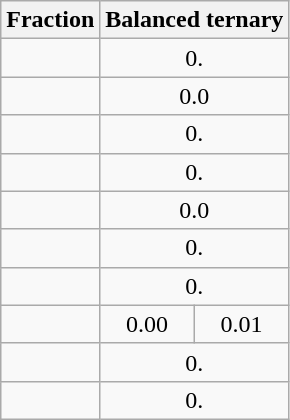<table class="wikitable" style="text-align: center;">
<tr>
<th>Fraction</th>
<th colspan="2">Balanced ternary</th>
</tr>
<tr>
<td></td>
<td colspan="2">0.</td>
</tr>
<tr>
<td></td>
<td colspan="2">0.0</td>
</tr>
<tr>
<td></td>
<td colspan="2">0.</td>
</tr>
<tr>
<td></td>
<td colspan="2">0.</td>
</tr>
<tr>
<td></td>
<td colspan="2">0.0</td>
</tr>
<tr>
<td></td>
<td colspan="2">0.</td>
</tr>
<tr>
<td></td>
<td colspan="2">0.</td>
</tr>
<tr>
<td></td>
<td>0.00</td>
<td>0.01</td>
</tr>
<tr>
<td></td>
<td colspan="2">0.</td>
</tr>
<tr>
<td></td>
<td colspan="2">0.</td>
</tr>
</table>
